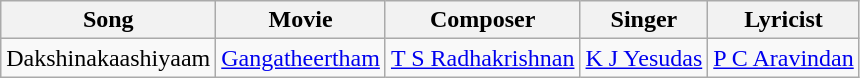<table class="wikitable">
<tr>
<th>Song</th>
<th>Movie</th>
<th>Composer</th>
<th>Singer</th>
<th>Lyricist</th>
</tr>
<tr>
<td>Dakshinakaashiyaam</td>
<td><a href='#'>Gangatheertham</a></td>
<td><a href='#'>T S Radhakrishnan</a></td>
<td><a href='#'>K J Yesudas</a></td>
<td><a href='#'>P C Aravindan</a></td>
</tr>
</table>
